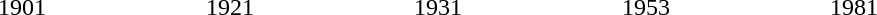<table border="0" class="center" style="margin:1em auto; width:55%; table-layout:fixed">
<tr style="text-align:center;">
<td></td>
<td></td>
<td></td>
<td></td>
<td></td>
</tr>
<tr style="text-align:center;">
<td>1901</td>
<td>1921</td>
<td>1931</td>
<td>1953</td>
<td>1981</td>
</tr>
</table>
